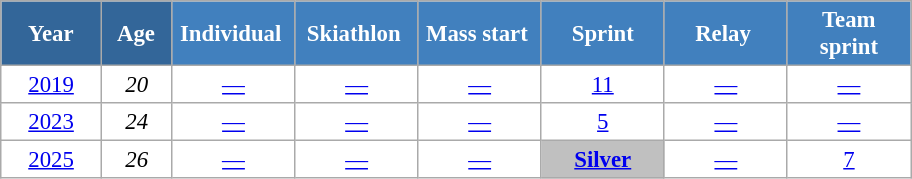<table class="wikitable" style="font-size:95%; text-align:center; border:grey solid 1px; border-collapse:collapse; background:#ffffff;">
<tr>
<th style="background-color:#369; color:white; width:60px;"> Year </th>
<th style="background-color:#369; color:white; width:40px;"> Age </th>
<th style="background-color:#4180be; color:white; width:75px;">Individual </th>
<th style="background-color:#4180be; color:white; width:75px;">Skiathlon </th>
<th style="background-color:#4180be; color:white; width:75px;">Mass start </th>
<th style="background-color:#4180be; color:white; width:75px;"> Sprint </th>
<th style="background-color:#4180be; color:white; width:75px;">Relay </th>
<th style="background-color:#4180be; color:white; width:75px;"> Team <br> sprint </th>
</tr>
<tr>
<td><a href='#'>2019</a></td>
<td><em>20</em></td>
<td><a href='#'>—</a></td>
<td><a href='#'>—</a></td>
<td><a href='#'>—</a></td>
<td><a href='#'>11</a></td>
<td><a href='#'>—</a></td>
<td><a href='#'>—</a></td>
</tr>
<tr>
<td><a href='#'>2023</a></td>
<td><em>24</em></td>
<td><a href='#'>—</a></td>
<td><a href='#'>—</a></td>
<td><a href='#'>—</a></td>
<td><a href='#'>5</a></td>
<td><a href='#'>—</a></td>
<td><a href='#'>—</a></td>
</tr>
<tr>
<td><a href='#'>2025</a></td>
<td><em>26</em></td>
<td><a href='#'>—</a></td>
<td><a href='#'>—</a></td>
<td><a href='#'>—</a></td>
<td style="background:silver;"><a href='#'><strong>Silver</strong></a></td>
<td><a href='#'>—</a></td>
<td><a href='#'>7</a></td>
</tr>
</table>
